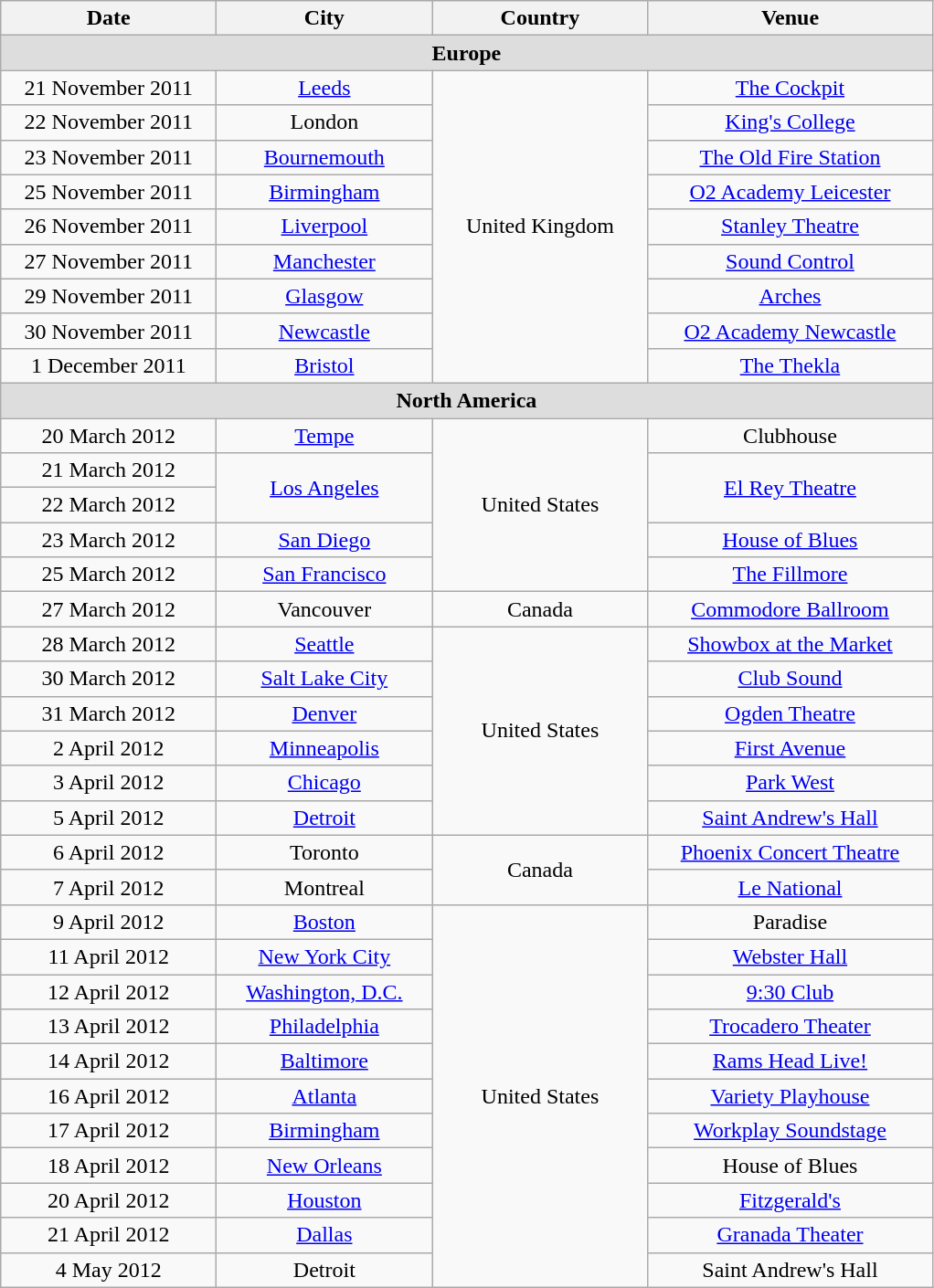<table class="wikitable" style="text-align:center;">
<tr>
<th style="width:150px;">Date</th>
<th style="width:150px;">City</th>
<th style="width:150px;">Country</th>
<th style="width:200px;">Venue</th>
</tr>
<tr style="background:#ddd;">
<td colspan="4"><strong>Europe</strong></td>
</tr>
<tr>
<td>21 November 2011</td>
<td><a href='#'>Leeds</a></td>
<td rowspan="9">United Kingdom</td>
<td><a href='#'>The Cockpit</a></td>
</tr>
<tr>
<td>22 November 2011</td>
<td>London</td>
<td><a href='#'>King's College</a></td>
</tr>
<tr>
<td>23 November 2011</td>
<td><a href='#'>Bournemouth</a></td>
<td><a href='#'>The Old Fire Station</a></td>
</tr>
<tr>
<td>25 November 2011</td>
<td><a href='#'>Birmingham</a></td>
<td><a href='#'>O2 Academy Leicester</a></td>
</tr>
<tr>
<td>26 November 2011</td>
<td><a href='#'>Liverpool</a></td>
<td><a href='#'>Stanley Theatre</a></td>
</tr>
<tr>
<td>27 November 2011</td>
<td><a href='#'>Manchester</a></td>
<td><a href='#'>Sound Control</a></td>
</tr>
<tr>
<td>29 November 2011</td>
<td><a href='#'>Glasgow</a></td>
<td><a href='#'>Arches</a></td>
</tr>
<tr>
<td>30 November 2011</td>
<td><a href='#'>Newcastle</a></td>
<td><a href='#'>O2 Academy Newcastle</a></td>
</tr>
<tr>
<td>1 December 2011</td>
<td><a href='#'>Bristol</a></td>
<td><a href='#'>The Thekla</a></td>
</tr>
<tr style="background:#ddd;">
<td colspan="4"><strong>North America</strong></td>
</tr>
<tr>
<td>20 March 2012</td>
<td><a href='#'>Tempe</a></td>
<td rowspan="5">United States</td>
<td>Clubhouse</td>
</tr>
<tr>
<td>21 March 2012</td>
<td rowspan="2"><a href='#'>Los Angeles</a></td>
<td rowspan="2"><a href='#'>El Rey Theatre</a></td>
</tr>
<tr>
<td>22 March 2012</td>
</tr>
<tr>
<td>23 March 2012</td>
<td><a href='#'>San Diego</a></td>
<td><a href='#'>House of Blues</a></td>
</tr>
<tr>
<td>25 March 2012</td>
<td><a href='#'>San Francisco</a></td>
<td><a href='#'>The Fillmore</a></td>
</tr>
<tr>
<td>27 March 2012</td>
<td>Vancouver</td>
<td>Canada</td>
<td><a href='#'>Commodore Ballroom</a></td>
</tr>
<tr>
<td>28 March 2012</td>
<td><a href='#'>Seattle</a></td>
<td rowspan="6">United States</td>
<td><a href='#'>Showbox at the Market</a></td>
</tr>
<tr>
<td>30 March 2012</td>
<td><a href='#'>Salt Lake City</a></td>
<td><a href='#'>Club Sound</a></td>
</tr>
<tr>
<td>31 March 2012</td>
<td><a href='#'>Denver</a></td>
<td><a href='#'>Ogden Theatre</a></td>
</tr>
<tr>
<td>2 April 2012</td>
<td><a href='#'>Minneapolis</a></td>
<td><a href='#'>First Avenue</a></td>
</tr>
<tr>
<td>3 April 2012</td>
<td><a href='#'>Chicago</a></td>
<td><a href='#'>Park West</a></td>
</tr>
<tr>
<td>5 April 2012</td>
<td><a href='#'>Detroit</a></td>
<td><a href='#'>Saint Andrew's Hall</a></td>
</tr>
<tr>
<td>6 April 2012</td>
<td>Toronto</td>
<td rowspan="2">Canada</td>
<td><a href='#'>Phoenix Concert Theatre</a></td>
</tr>
<tr>
<td>7 April 2012</td>
<td>Montreal</td>
<td><a href='#'>Le National</a></td>
</tr>
<tr>
<td>9 April 2012</td>
<td><a href='#'>Boston</a></td>
<td rowspan="11">United States</td>
<td>Paradise</td>
</tr>
<tr>
<td>11 April 2012</td>
<td><a href='#'>New York City</a></td>
<td><a href='#'>Webster Hall</a></td>
</tr>
<tr>
<td>12 April 2012</td>
<td><a href='#'>Washington, D.C.</a></td>
<td><a href='#'>9:30 Club</a></td>
</tr>
<tr>
<td>13 April 2012</td>
<td><a href='#'>Philadelphia</a></td>
<td><a href='#'>Trocadero Theater</a></td>
</tr>
<tr>
<td>14 April 2012</td>
<td><a href='#'>Baltimore</a></td>
<td><a href='#'>Rams Head Live!</a></td>
</tr>
<tr>
<td>16 April 2012</td>
<td><a href='#'>Atlanta</a></td>
<td><a href='#'>Variety Playhouse</a></td>
</tr>
<tr>
<td>17 April 2012</td>
<td><a href='#'>Birmingham</a></td>
<td><a href='#'>Workplay Soundstage</a></td>
</tr>
<tr>
<td>18 April 2012</td>
<td><a href='#'>New Orleans</a></td>
<td>House of Blues</td>
</tr>
<tr>
<td>20 April 2012</td>
<td><a href='#'>Houston</a></td>
<td><a href='#'>Fitzgerald's</a></td>
</tr>
<tr>
<td>21 April 2012</td>
<td><a href='#'>Dallas</a></td>
<td><a href='#'>Granada Theater</a></td>
</tr>
<tr>
<td>4 May 2012</td>
<td>Detroit</td>
<td>Saint Andrew's Hall</td>
</tr>
</table>
